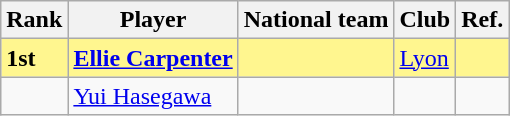<table class="wikitable">
<tr>
<th>Rank</th>
<th>Player</th>
<th>National team</th>
<th>Club</th>
<th>Ref.</th>
</tr>
<tr bgcolor="#FFF68F">
<td><strong>1st</strong></td>
<td><strong><a href='#'>Ellie Carpenter</a></strong></td>
<td><strong></strong></td>
<td> <a href='#'>Lyon</a></td>
<td></td>
</tr>
<tr>
<td></td>
<td><a href='#'>Yui Hasegawa</a></td>
<td></td>
<td></td>
<td></td>
</tr>
</table>
